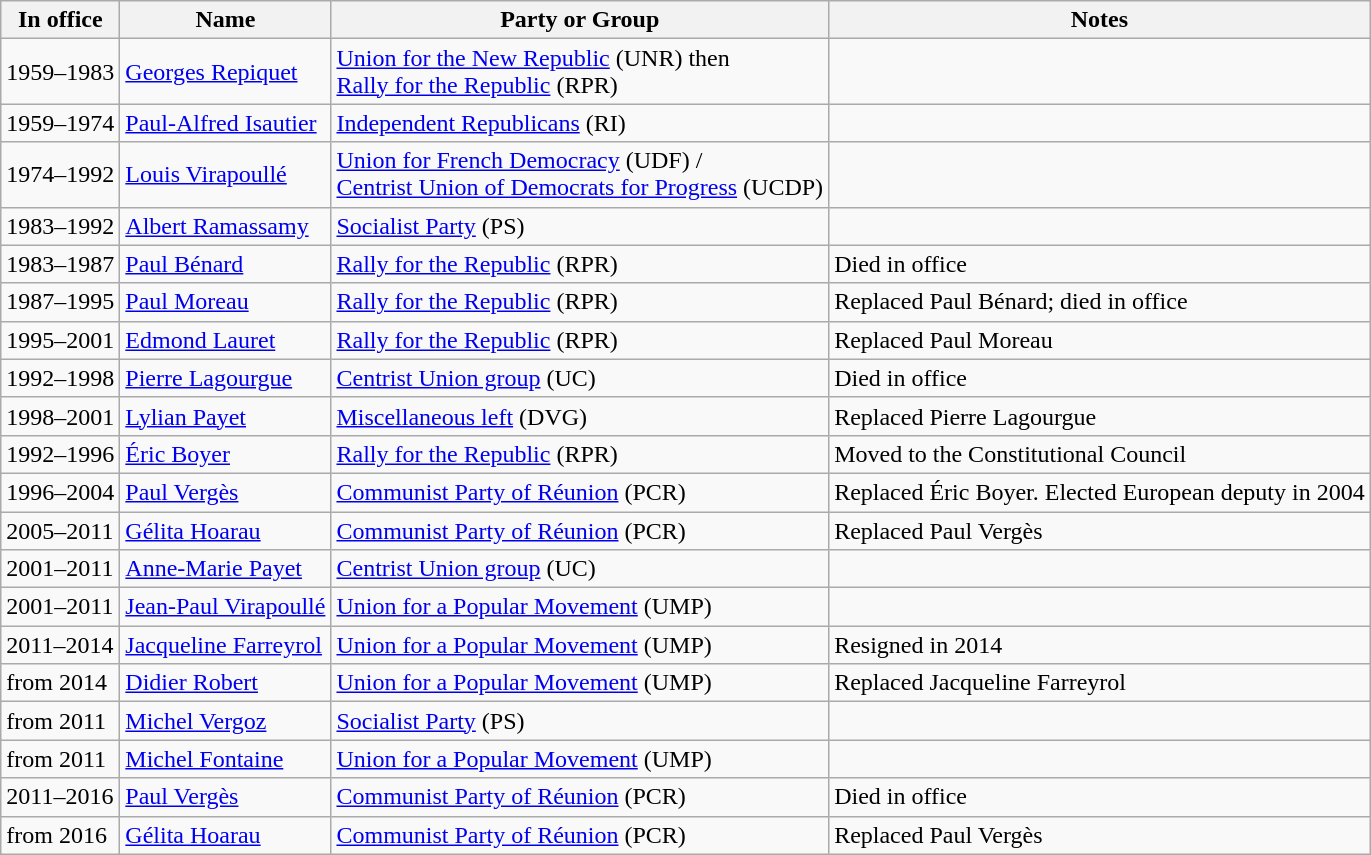<table class="wikitable sortable">
<tr>
<th>In office</th>
<th>Name</th>
<th>Party or Group</th>
<th>Notes</th>
</tr>
<tr>
<td>1959–1983</td>
<td><a href='#'>Georges Repiquet</a></td>
<td><a href='#'>Union for the New Republic</a> (UNR) then<br><a href='#'>Rally for the Republic</a> (RPR)</td>
<td></td>
</tr>
<tr>
<td>1959–1974</td>
<td><a href='#'>Paul-Alfred Isautier</a></td>
<td><a href='#'>Independent Republicans</a> (RI)</td>
<td></td>
</tr>
<tr>
<td>1974–1992</td>
<td><a href='#'>Louis Virapoullé</a></td>
<td><a href='#'>Union for French Democracy</a> (UDF) /<br> <a href='#'>Centrist Union of Democrats for Progress</a> (UCDP)</td>
<td></td>
</tr>
<tr>
<td>1983–1992</td>
<td><a href='#'>Albert Ramassamy</a></td>
<td><a href='#'>Socialist Party</a> (PS)</td>
<td></td>
</tr>
<tr>
<td>1983–1987</td>
<td><a href='#'>Paul Bénard</a></td>
<td><a href='#'>Rally for the Republic</a> (RPR)</td>
<td>Died in office</td>
</tr>
<tr>
<td>1987–1995</td>
<td><a href='#'>Paul Moreau</a></td>
<td><a href='#'>Rally for the Republic</a> (RPR)</td>
<td>Replaced Paul Bénard; died in office</td>
</tr>
<tr>
<td>1995–2001</td>
<td><a href='#'>Edmond Lauret</a></td>
<td><a href='#'>Rally for the Republic</a> (RPR)</td>
<td>Replaced Paul Moreau</td>
</tr>
<tr>
<td>1992–1998</td>
<td><a href='#'>Pierre Lagourgue</a></td>
<td><a href='#'>Centrist Union group</a> (UC)</td>
<td>Died in office</td>
</tr>
<tr>
<td>1998–2001</td>
<td><a href='#'>Lylian Payet</a></td>
<td><a href='#'>Miscellaneous left</a> (DVG)</td>
<td>Replaced Pierre Lagourgue</td>
</tr>
<tr>
<td>1992–1996</td>
<td><a href='#'>Éric Boyer</a></td>
<td><a href='#'>Rally for the Republic</a> (RPR)</td>
<td>Moved to the Constitutional Council</td>
</tr>
<tr>
<td>1996–2004</td>
<td><a href='#'>Paul Vergès</a></td>
<td><a href='#'>Communist Party of Réunion</a> (PCR)</td>
<td>Replaced Éric Boyer. Elected European deputy in 2004</td>
</tr>
<tr>
<td>2005–2011</td>
<td><a href='#'>Gélita Hoarau</a></td>
<td><a href='#'>Communist Party of Réunion</a> (PCR)</td>
<td>Replaced Paul Vergès</td>
</tr>
<tr>
<td>2001–2011</td>
<td><a href='#'>Anne-Marie Payet</a></td>
<td><a href='#'>Centrist Union group</a> (UC)</td>
<td></td>
</tr>
<tr>
<td>2001–2011</td>
<td><a href='#'>Jean-Paul Virapoullé</a></td>
<td><a href='#'>Union for a Popular Movement</a> (UMP)</td>
<td></td>
</tr>
<tr>
<td>2011–2014</td>
<td><a href='#'>Jacqueline Farreyrol</a></td>
<td><a href='#'>Union for a Popular Movement</a> (UMP)</td>
<td>Resigned in 2014</td>
</tr>
<tr>
<td>from 2014</td>
<td><a href='#'>Didier Robert</a></td>
<td><a href='#'>Union for a Popular Movement</a> (UMP)</td>
<td>Replaced Jacqueline Farreyrol</td>
</tr>
<tr>
<td>from 2011</td>
<td><a href='#'>Michel Vergoz</a></td>
<td><a href='#'>Socialist Party</a> (PS)</td>
<td></td>
</tr>
<tr>
<td>from 2011</td>
<td><a href='#'>Michel Fontaine</a></td>
<td><a href='#'>Union for a Popular Movement</a> (UMP)</td>
<td></td>
</tr>
<tr>
<td>2011–2016</td>
<td><a href='#'>Paul Vergès</a></td>
<td><a href='#'>Communist Party of Réunion</a> (PCR)</td>
<td>Died in office</td>
</tr>
<tr>
<td>from 2016</td>
<td><a href='#'>Gélita Hoarau</a></td>
<td><a href='#'>Communist Party of Réunion</a> (PCR)</td>
<td>Replaced Paul Vergès</td>
</tr>
</table>
